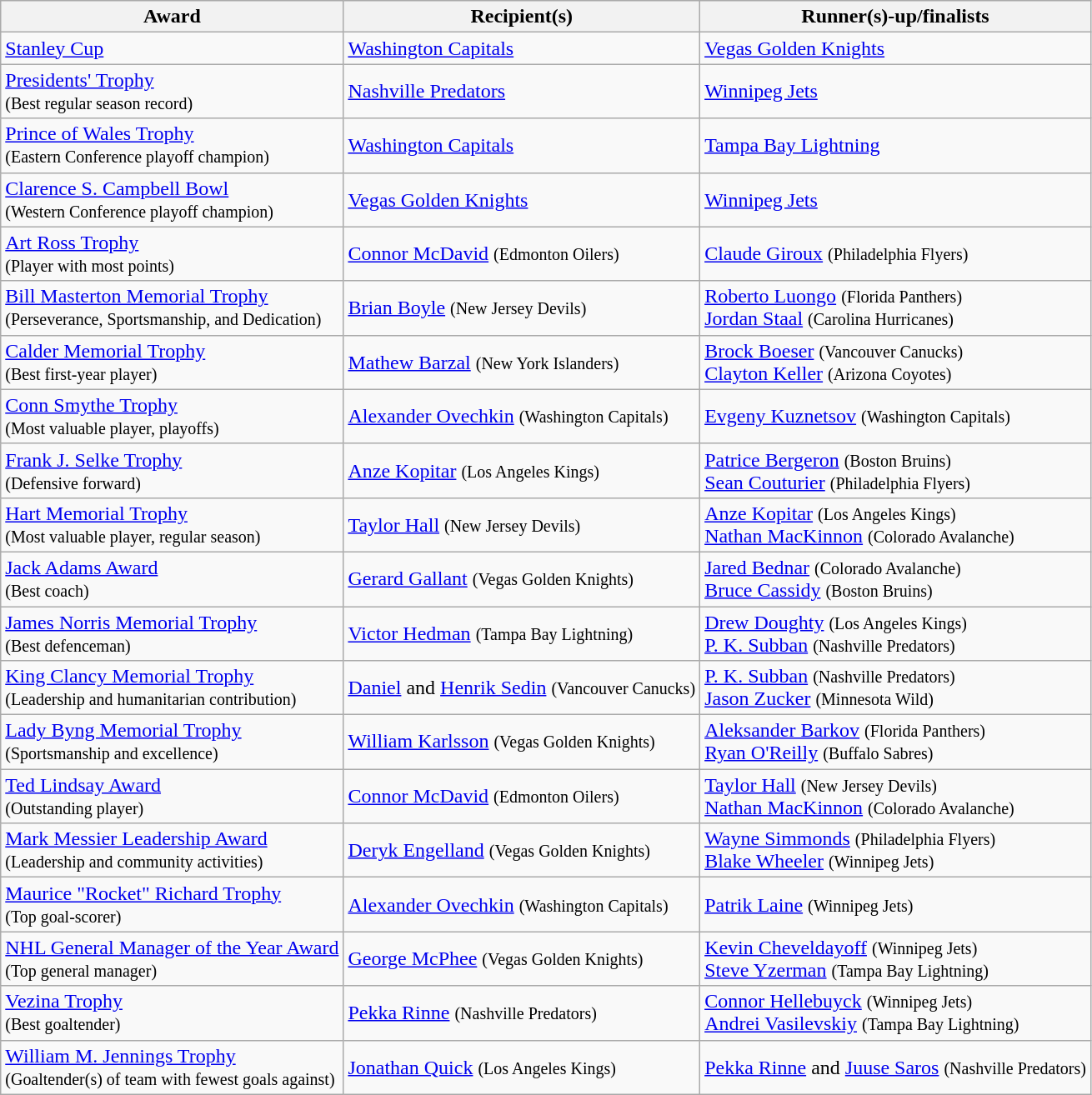<table class="wikitable">
<tr>
<th>Award</th>
<th>Recipient(s)</th>
<th>Runner(s)-up/finalists</th>
</tr>
<tr>
<td><a href='#'>Stanley Cup</a></td>
<td><a href='#'>Washington Capitals</a></td>
<td><a href='#'>Vegas Golden Knights</a></td>
</tr>
<tr>
<td><a href='#'>Presidents' Trophy</a><br><small>(Best regular season record)</small></td>
<td><a href='#'>Nashville Predators</a></td>
<td><a href='#'>Winnipeg Jets</a></td>
</tr>
<tr>
<td><a href='#'>Prince of Wales Trophy</a><br><small>(Eastern Conference playoff champion)</small></td>
<td><a href='#'>Washington Capitals</a></td>
<td><a href='#'>Tampa Bay Lightning</a></td>
</tr>
<tr>
<td><a href='#'>Clarence S. Campbell Bowl</a><br><small>(Western Conference playoff champion)</small></td>
<td><a href='#'>Vegas Golden Knights</a></td>
<td><a href='#'>Winnipeg Jets</a></td>
</tr>
<tr>
<td><a href='#'>Art Ross Trophy</a><br><small>(Player with most points)</small></td>
<td><a href='#'>Connor McDavid</a> <small>(Edmonton Oilers)</small></td>
<td><a href='#'>Claude Giroux</a> <small>(Philadelphia Flyers)</small></td>
</tr>
<tr>
<td><a href='#'>Bill Masterton Memorial Trophy</a><br><small>(Perseverance, Sportsmanship, and Dedication)</small></td>
<td><a href='#'>Brian Boyle</a> <small>(New Jersey Devils)</small></td>
<td><a href='#'>Roberto Luongo</a> <small>(Florida Panthers)</small><br><a href='#'>Jordan Staal</a> <small>(Carolina Hurricanes)</small></td>
</tr>
<tr>
<td><a href='#'>Calder Memorial Trophy</a><br><small>(Best first-year player)</small></td>
<td><a href='#'>Mathew Barzal</a> <small>(New York Islanders)</small></td>
<td><a href='#'>Brock Boeser</a> <small>(Vancouver Canucks)</small><br><a href='#'>Clayton Keller</a> <small>(Arizona Coyotes)</small></td>
</tr>
<tr>
<td><a href='#'>Conn Smythe Trophy</a><br><small>(Most valuable player, playoffs)</small></td>
<td><a href='#'>Alexander Ovechkin</a> <small>(Washington Capitals)</small></td>
<td><a href='#'>Evgeny Kuznetsov</a> <small>(Washington Capitals)</small></td>
</tr>
<tr>
<td><a href='#'>Frank J. Selke Trophy</a><br><small>(Defensive forward)</small></td>
<td><a href='#'>Anze Kopitar</a> <small>(Los Angeles Kings)</small></td>
<td><a href='#'>Patrice Bergeron</a> <small>(Boston Bruins)</small><br><a href='#'>Sean Couturier</a> <small>(Philadelphia Flyers)</small></td>
</tr>
<tr>
<td><a href='#'>Hart Memorial Trophy</a><br><small>(Most valuable player, regular season)</small></td>
<td><a href='#'>Taylor Hall</a> <small>(New Jersey Devils)</small></td>
<td><a href='#'>Anze Kopitar</a> <small>(Los Angeles Kings)</small><br><a href='#'>Nathan MacKinnon</a> <small>(Colorado Avalanche)</small></td>
</tr>
<tr>
<td><a href='#'>Jack Adams Award</a><br><small>(Best coach)</small></td>
<td><a href='#'>Gerard Gallant</a> <small>(Vegas Golden Knights)</small></td>
<td><a href='#'>Jared Bednar</a> <small>(Colorado Avalanche)</small><br><a href='#'>Bruce Cassidy</a> <small>(Boston Bruins)</small></td>
</tr>
<tr>
<td><a href='#'>James Norris Memorial Trophy</a><br><small>(Best defenceman)</small></td>
<td><a href='#'>Victor Hedman</a> <small>(Tampa Bay Lightning)</small></td>
<td><a href='#'>Drew Doughty</a> <small>(Los Angeles Kings)</small><br><a href='#'>P. K. Subban</a> <small>(Nashville Predators)</small></td>
</tr>
<tr>
<td><a href='#'>King Clancy Memorial Trophy</a><br><small>(Leadership and humanitarian contribution)</small></td>
<td><a href='#'>Daniel</a> and <a href='#'>Henrik Sedin</a> <small>(Vancouver Canucks)</small></td>
<td><a href='#'>P. K. Subban</a> <small>(Nashville Predators)</small><br><a href='#'>Jason Zucker</a> <small>(Minnesota Wild)</small></td>
</tr>
<tr>
<td><a href='#'>Lady Byng Memorial Trophy</a><br><small>(Sportsmanship and excellence)</small></td>
<td><a href='#'>William Karlsson</a> <small>(Vegas Golden Knights)</small></td>
<td><a href='#'>Aleksander Barkov</a> <small>(Florida Panthers)</small><br><a href='#'>Ryan O'Reilly</a> <small>(Buffalo Sabres)</small></td>
</tr>
<tr>
<td><a href='#'>Ted Lindsay Award</a><br><small>(Outstanding player)</small></td>
<td><a href='#'>Connor McDavid</a> <small>(Edmonton Oilers)</small></td>
<td><a href='#'>Taylor Hall</a> <small>(New Jersey Devils)</small><br><a href='#'>Nathan MacKinnon</a> <small>(Colorado Avalanche)</small></td>
</tr>
<tr>
<td><a href='#'>Mark Messier Leadership Award</a><br><small>(Leadership and community activities)</small></td>
<td><a href='#'>Deryk Engelland</a> <small>(Vegas Golden Knights)</small></td>
<td><a href='#'>Wayne Simmonds</a> <small>(Philadelphia Flyers)</small><br><a href='#'>Blake Wheeler</a> <small>(Winnipeg Jets)</small></td>
</tr>
<tr>
<td><a href='#'>Maurice "Rocket" Richard Trophy</a><br><small>(Top goal-scorer)</small></td>
<td><a href='#'>Alexander Ovechkin</a> <small>(Washington Capitals)</small></td>
<td><a href='#'>Patrik Laine</a> <small>(Winnipeg Jets)</small></td>
</tr>
<tr>
<td><a href='#'>NHL General Manager of the Year Award</a><br><small>(Top general manager)</small></td>
<td><a href='#'>George McPhee</a> <small>(Vegas Golden Knights)</small><br></td>
<td><a href='#'>Kevin Cheveldayoff</a> <small>(Winnipeg Jets)<br></small><a href='#'>Steve Yzerman</a> <small>(Tampa Bay Lightning)</small></td>
</tr>
<tr>
<td><a href='#'>Vezina Trophy</a><br><small>(Best goaltender)</small></td>
<td><a href='#'>Pekka Rinne</a> <small>(Nashville Predators)</small></td>
<td><a href='#'>Connor Hellebuyck</a> <small>(Winnipeg Jets)</small><br><a href='#'>Andrei Vasilevskiy</a> <small>(Tampa Bay Lightning)</small></td>
</tr>
<tr>
<td><a href='#'>William M. Jennings Trophy</a><br><small>(Goaltender(s) of team with fewest goals against)</small></td>
<td><a href='#'>Jonathan Quick</a> <small>(Los Angeles Kings)</small></td>
<td><a href='#'>Pekka Rinne</a> and <a href='#'>Juuse Saros</a> <small>(Nashville Predators)</small></td>
</tr>
</table>
